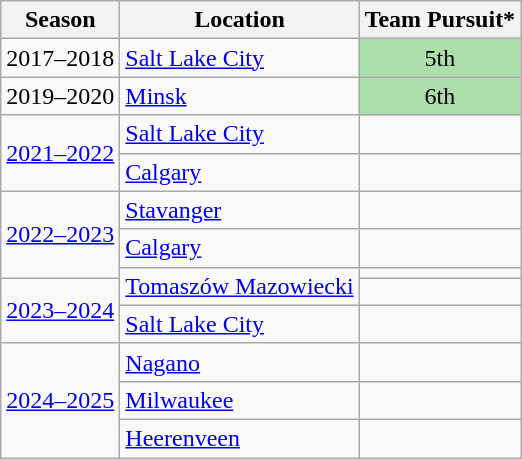<table class="wikitable" style="display: inline-table;">
<tr>
<th>Season</th>
<th>Location</th>
<th colspan="1">Team Pursuit*</th>
</tr>
<tr style="text-align:center">
<td>2017–2018</td>
<td align=left> <a href='#'>Salt Lake City</a></td>
<td style="background:#addfad;">5th</td>
</tr>
<tr style="text-align:center">
<td>2019–2020</td>
<td align=left> <a href='#'>Minsk</a></td>
<td style="background:#addfad;">6th</td>
</tr>
<tr style="text-align:center">
<td rowspan=2><a href='#'>2021–2022</a></td>
<td align=left> <a href='#'>Salt Lake City</a></td>
<td></td>
</tr>
<tr style="text-align:center">
<td align=left> <a href='#'>Calgary</a></td>
<td></td>
</tr>
<tr style="text-align:center">
<td rowspan=3><a href='#'>2022–2023</a></td>
<td align=left> <a href='#'>Stavanger</a></td>
<td></td>
</tr>
<tr style="text-align:center">
<td align=left> <a href='#'>Calgary</a></td>
<td></td>
</tr>
<tr style="text-align:center">
<td align=left rowspan=2> <a href='#'>Tomaszów Mazowiecki</a></td>
<td></td>
</tr>
<tr style="text-align:center">
<td rowspan=2><a href='#'>2023–2024</a></td>
<td></td>
</tr>
<tr style="text-align:center">
<td align=left> <a href='#'>Salt Lake City</a></td>
<td></td>
</tr>
<tr style="text-align:center">
<td rowspan=3><a href='#'>2024–2025</a></td>
<td align=left> <a href='#'>Nagano</a></td>
<td></td>
</tr>
<tr style="text-align:center">
<td align=left> <a href='#'>Milwaukee</a></td>
<td></td>
</tr>
<tr style="text-align:center">
<td align=left> <a href='#'>Heerenveen</a></td>
<td></td>
</tr>
</table>
